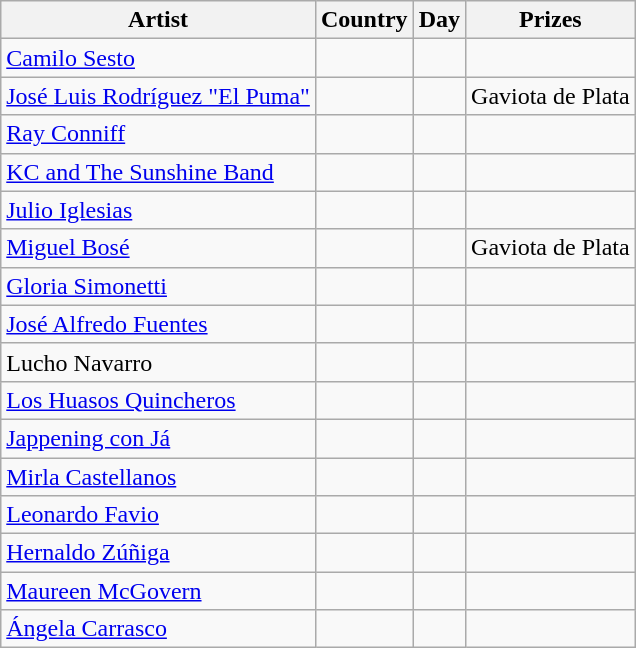<table class="wikitable">
<tr>
<th>Artist</th>
<th>Country</th>
<th>Day</th>
<th>Prizes</th>
</tr>
<tr>
<td><a href='#'>Camilo Sesto</a></td>
<td></td>
<td></td>
<td></td>
</tr>
<tr>
<td><a href='#'>José Luis Rodríguez "El Puma"</a></td>
<td></td>
<td></td>
<td>Gaviota de Plata</td>
</tr>
<tr>
<td><a href='#'>Ray Conniff</a></td>
<td></td>
<td></td>
<td></td>
</tr>
<tr>
<td><a href='#'>KC and The Sunshine Band</a></td>
<td></td>
<td></td>
<td></td>
</tr>
<tr>
<td><a href='#'>Julio Iglesias</a></td>
<td></td>
<td></td>
<td></td>
</tr>
<tr>
<td><a href='#'>Miguel Bosé</a></td>
<td></td>
<td></td>
<td>Gaviota de Plata</td>
</tr>
<tr>
<td><a href='#'>Gloria Simonetti</a></td>
<td></td>
<td></td>
<td></td>
</tr>
<tr>
<td><a href='#'>José Alfredo Fuentes</a></td>
<td></td>
<td></td>
<td></td>
</tr>
<tr>
<td>Lucho Navarro</td>
<td></td>
<td></td>
<td></td>
</tr>
<tr>
<td><a href='#'>Los Huasos Quincheros</a></td>
<td></td>
<td></td>
<td></td>
</tr>
<tr>
<td><a href='#'>Jappening con Já</a></td>
<td></td>
<td></td>
<td></td>
</tr>
<tr>
<td><a href='#'>Mirla Castellanos</a></td>
<td></td>
<td></td>
<td></td>
</tr>
<tr>
<td><a href='#'>Leonardo Favio</a></td>
<td></td>
<td></td>
<td></td>
</tr>
<tr>
<td><a href='#'>Hernaldo Zúñiga</a></td>
<td></td>
<td></td>
<td></td>
</tr>
<tr>
<td><a href='#'>Maureen McGovern</a></td>
<td></td>
<td></td>
<td></td>
</tr>
<tr>
<td><a href='#'>Ángela Carrasco</a></td>
<td></td>
<td></td>
<td></td>
</tr>
</table>
